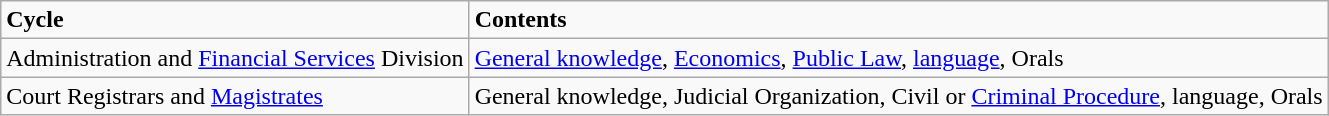<table class="wikitable">
<tr>
<td><strong>Cycle</strong></td>
<td><strong>Contents</strong></td>
</tr>
<tr>
<td>Administration and <a href='#'>Financial Services</a> Division</td>
<td><a href='#'>General knowledge</a>, <a href='#'>Economics</a>, <a href='#'>Public Law</a>, <a href='#'>language</a>, Orals</td>
</tr>
<tr>
<td>Court Registrars and <a href='#'>Magistrates</a></td>
<td>General knowledge, Judicial Organization, Civil or <a href='#'>Criminal Procedure</a>, language, Orals</td>
</tr>
</table>
